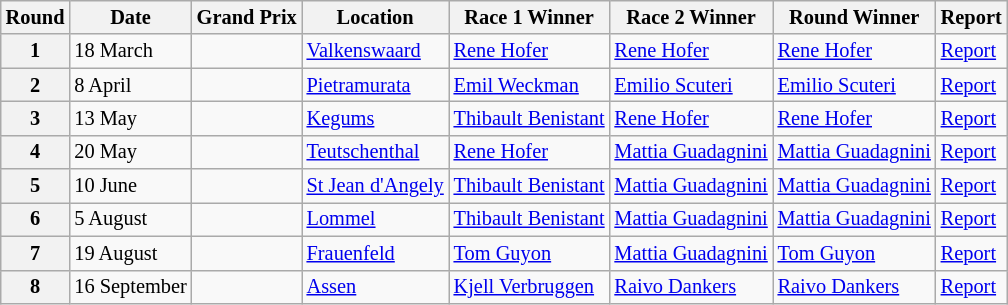<table class="wikitable" style="font-size: 85%;">
<tr>
<th>Round</th>
<th>Date</th>
<th>Grand Prix</th>
<th>Location</th>
<th>Race 1 Winner</th>
<th>Race 2 Winner</th>
<th>Round Winner</th>
<th>Report</th>
</tr>
<tr>
<th>1</th>
<td>18 March</td>
<td></td>
<td><a href='#'>Valkenswaard</a></td>
<td> <a href='#'>Rene Hofer</a></td>
<td> <a href='#'>Rene Hofer</a></td>
<td> <a href='#'>Rene Hofer</a></td>
<td><a href='#'>Report</a></td>
</tr>
<tr>
<th>2</th>
<td>8 April</td>
<td></td>
<td><a href='#'>Pietramurata</a></td>
<td> <a href='#'>Emil Weckman</a></td>
<td> <a href='#'>Emilio Scuteri</a></td>
<td> <a href='#'>Emilio Scuteri</a></td>
<td><a href='#'>Report</a></td>
</tr>
<tr>
<th>3</th>
<td>13 May</td>
<td></td>
<td><a href='#'>Kegums</a></td>
<td> <a href='#'>Thibault Benistant</a></td>
<td> <a href='#'>Rene Hofer</a></td>
<td> <a href='#'>Rene Hofer</a></td>
<td><a href='#'>Report</a></td>
</tr>
<tr>
<th>4</th>
<td>20 May</td>
<td></td>
<td><a href='#'>Teutschenthal</a></td>
<td> <a href='#'>Rene Hofer</a></td>
<td> <a href='#'>Mattia Guadagnini</a></td>
<td> <a href='#'>Mattia Guadagnini</a></td>
<td><a href='#'>Report</a></td>
</tr>
<tr>
<th>5</th>
<td>10 June</td>
<td></td>
<td><a href='#'>St Jean d'Angely</a></td>
<td> <a href='#'>Thibault Benistant</a></td>
<td> <a href='#'>Mattia Guadagnini</a></td>
<td> <a href='#'>Mattia Guadagnini</a></td>
<td><a href='#'>Report</a></td>
</tr>
<tr>
<th>6</th>
<td>5 August</td>
<td></td>
<td><a href='#'>Lommel</a></td>
<td> <a href='#'>Thibault Benistant</a></td>
<td> <a href='#'>Mattia Guadagnini</a></td>
<td> <a href='#'>Mattia Guadagnini</a></td>
<td><a href='#'>Report</a></td>
</tr>
<tr>
<th>7</th>
<td>19 August</td>
<td></td>
<td><a href='#'>Frauenfeld</a></td>
<td> <a href='#'>Tom Guyon</a></td>
<td> <a href='#'>Mattia Guadagnini</a></td>
<td> <a href='#'>Tom Guyon</a></td>
<td><a href='#'>Report</a></td>
</tr>
<tr>
<th>8</th>
<td>16 September</td>
<td></td>
<td><a href='#'>Assen</a></td>
<td> <a href='#'>Kjell Verbruggen</a></td>
<td> <a href='#'>Raivo Dankers</a></td>
<td> <a href='#'>Raivo Dankers</a></td>
<td><a href='#'>Report</a></td>
</tr>
</table>
